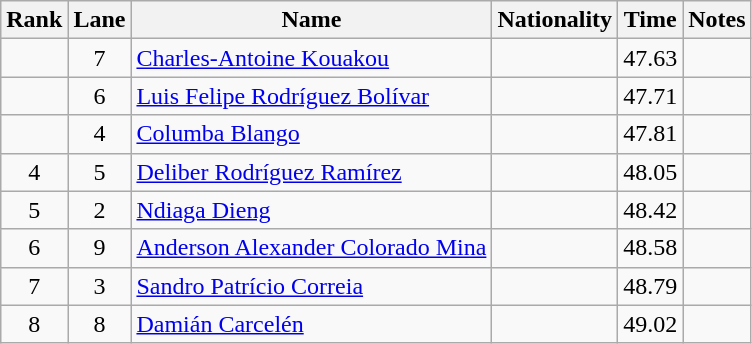<table class="wikitable sortable" style="text-align:center">
<tr>
<th>Rank</th>
<th>Lane</th>
<th>Name</th>
<th>Nationality</th>
<th>Time</th>
<th>Notes</th>
</tr>
<tr>
<td></td>
<td>7</td>
<td align="left"><a href='#'>Charles-Antoine Kouakou</a></td>
<td align="left"></td>
<td>47.63</td>
<td></td>
</tr>
<tr>
<td></td>
<td>6</td>
<td align="left"><a href='#'>Luis Felipe Rodríguez Bolívar</a></td>
<td align="left"></td>
<td>47.71</td>
<td></td>
</tr>
<tr>
<td></td>
<td>4</td>
<td align="left"><a href='#'>Columba Blango</a></td>
<td align="left"></td>
<td>47.81</td>
<td></td>
</tr>
<tr>
<td>4</td>
<td>5</td>
<td align="left"><a href='#'>Deliber Rodríguez Ramírez</a></td>
<td align="left"></td>
<td>48.05</td>
<td></td>
</tr>
<tr>
<td>5</td>
<td>2</td>
<td align="left"><a href='#'>Ndiaga Dieng</a></td>
<td align="left"></td>
<td>48.42</td>
<td></td>
</tr>
<tr>
<td>6</td>
<td>9</td>
<td align="left"><a href='#'>Anderson Alexander Colorado Mina</a></td>
<td align="left"></td>
<td>48.58</td>
<td></td>
</tr>
<tr>
<td>7</td>
<td>3</td>
<td align="left"><a href='#'>Sandro Patrício Correia</a></td>
<td align="left"></td>
<td>48.79</td>
<td></td>
</tr>
<tr>
<td>8</td>
<td>8</td>
<td align="left"><a href='#'>Damián Carcelén</a></td>
<td align="left"></td>
<td>49.02</td>
<td></td>
</tr>
</table>
